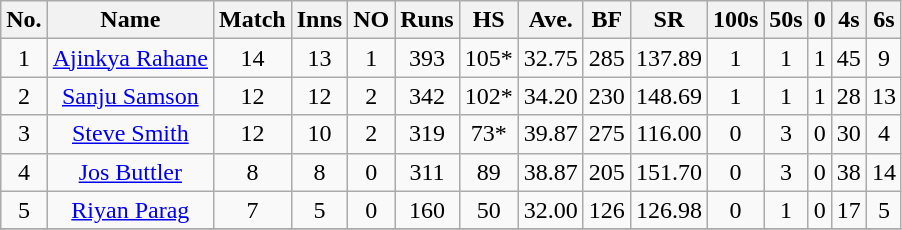<table class="wikitable sortable" style="text-align: center;">
<tr>
<th>No.</th>
<th>Name</th>
<th>Match</th>
<th>Inns</th>
<th>NO</th>
<th>Runs</th>
<th>HS</th>
<th>Ave.</th>
<th>BF</th>
<th>SR</th>
<th>100s</th>
<th>50s</th>
<th>0</th>
<th>4s</th>
<th>6s</th>
</tr>
<tr>
<td>1</td>
<td><a href='#'>Ajinkya Rahane</a></td>
<td>14</td>
<td>13</td>
<td>1</td>
<td>393</td>
<td>105*</td>
<td>32.75</td>
<td>285</td>
<td>137.89</td>
<td>1</td>
<td>1</td>
<td>1</td>
<td>45</td>
<td>9</td>
</tr>
<tr>
<td>2</td>
<td><a href='#'>Sanju Samson</a></td>
<td>12</td>
<td>12</td>
<td>2</td>
<td>342</td>
<td>102*</td>
<td>34.20</td>
<td>230</td>
<td>148.69</td>
<td>1</td>
<td>1</td>
<td>1</td>
<td>28</td>
<td>13</td>
</tr>
<tr>
<td>3</td>
<td><a href='#'>Steve Smith</a></td>
<td>12</td>
<td>10</td>
<td>2</td>
<td>319</td>
<td>73*</td>
<td>39.87</td>
<td>275</td>
<td>116.00</td>
<td>0</td>
<td>3</td>
<td>0</td>
<td>30</td>
<td>4</td>
</tr>
<tr>
<td>4</td>
<td><a href='#'>Jos Buttler</a></td>
<td>8</td>
<td>8</td>
<td>0</td>
<td>311</td>
<td>89</td>
<td>38.87</td>
<td>205</td>
<td>151.70</td>
<td>0</td>
<td>3</td>
<td>0</td>
<td>38</td>
<td>14</td>
</tr>
<tr>
<td>5</td>
<td><a href='#'>Riyan Parag</a></td>
<td>7</td>
<td>5</td>
<td>0</td>
<td>160</td>
<td>50</td>
<td>32.00</td>
<td>126</td>
<td>126.98</td>
<td>0</td>
<td>1</td>
<td>0</td>
<td>17</td>
<td>5</td>
</tr>
<tr>
</tr>
</table>
